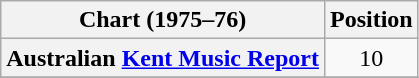<table class="wikitable sortable plainrowheaders">
<tr>
<th scope="col">Chart (1975–76)</th>
<th scope="col">Position</th>
</tr>
<tr>
<th scope="row">Australian <a href='#'>Kent Music Report</a></th>
<td style="text-align:center;">10</td>
</tr>
<tr>
</tr>
</table>
